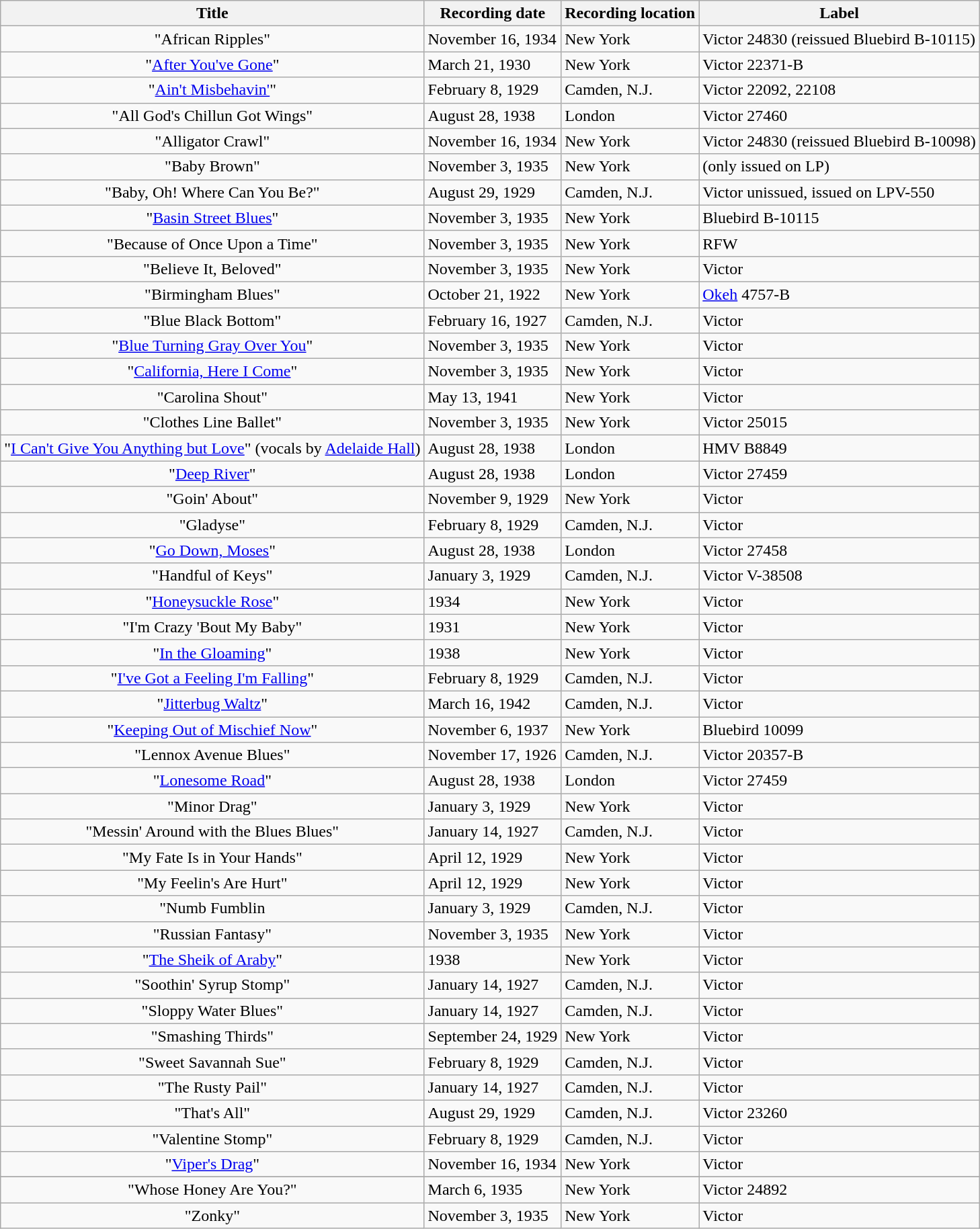<table class="wikitable">
<tr>
<th>Title</th>
<th>Recording date</th>
<th>Recording location</th>
<th>Label</th>
</tr>
<tr>
<td align=center>"African Ripples"</td>
<td>November 16, 1934</td>
<td>New York</td>
<td>Victor 24830 (reissued Bluebird B-10115)</td>
</tr>
<tr>
<td align=center>"<a href='#'>After You've Gone</a>"</td>
<td>March 21, 1930</td>
<td>New York</td>
<td>Victor 22371-B</td>
</tr>
<tr>
<td align=center>"<a href='#'>Ain't Misbehavin'</a>"</td>
<td>February 8, 1929</td>
<td>Camden, N.J.</td>
<td>Victor 22092, 22108</td>
</tr>
<tr>
<td align=center>"All God's Chillun Got Wings"</td>
<td>August 28, 1938</td>
<td>London</td>
<td>Victor 27460</td>
</tr>
<tr>
<td align=center>"Alligator Crawl"</td>
<td>November 16, 1934</td>
<td>New York</td>
<td>Victor 24830 (reissued Bluebird B-10098)</td>
</tr>
<tr>
<td align=center>"Baby Brown"</td>
<td>November 3, 1935</td>
<td>New York</td>
<td>(only issued on LP)</td>
</tr>
<tr>
<td align=center>"Baby, Oh! Where Can You Be?"</td>
<td>August 29, 1929</td>
<td>Camden, N.J.</td>
<td>Victor unissued, issued on LPV-550</td>
</tr>
<tr>
<td align=center>"<a href='#'>Basin Street Blues</a>"</td>
<td>November 3, 1935</td>
<td>New York</td>
<td>Bluebird B-10115</td>
</tr>
<tr>
<td align=center>"Because of Once Upon a Time"</td>
<td>November 3, 1935</td>
<td>New York</td>
<td>RFW</td>
</tr>
<tr>
<td align=center>"Believe It, Beloved"</td>
<td>November 3, 1935</td>
<td>New York</td>
<td>Victor</td>
</tr>
<tr>
<td align=center>"Birmingham Blues"</td>
<td>October 21, 1922</td>
<td>New York</td>
<td><a href='#'>Okeh</a> 4757-B</td>
</tr>
<tr>
<td align=center>"Blue Black Bottom"</td>
<td>February 16, 1927</td>
<td>Camden, N.J.</td>
<td>Victor</td>
</tr>
<tr>
<td align=center>"<a href='#'>Blue Turning Gray Over You</a>"</td>
<td>November 3, 1935</td>
<td>New York</td>
<td>Victor</td>
</tr>
<tr>
<td align=center>"<a href='#'>California, Here I Come</a>"</td>
<td>November 3, 1935</td>
<td>New York</td>
<td>Victor</td>
</tr>
<tr>
<td align=center>"Carolina Shout"</td>
<td>May 13, 1941</td>
<td>New York</td>
<td>Victor</td>
</tr>
<tr>
<td align=center>"Clothes Line Ballet"</td>
<td>November 3, 1935</td>
<td>New York</td>
<td>Victor 25015</td>
</tr>
<tr>
<td align=center>"<a href='#'>I Can't Give You Anything but Love</a>" (vocals by <a href='#'>Adelaide Hall</a>)</td>
<td>August 28, 1938</td>
<td>London</td>
<td>HMV B8849</td>
</tr>
<tr>
<td align=center>"<a href='#'>Deep River</a>"</td>
<td>August 28, 1938</td>
<td>London</td>
<td>Victor 27459</td>
</tr>
<tr>
<td align=center>"Goin' About"</td>
<td>November 9, 1929</td>
<td>New York</td>
<td>Victor</td>
</tr>
<tr>
<td align=center>"Gladyse"</td>
<td>February 8, 1929</td>
<td>Camden, N.J.</td>
<td>Victor</td>
</tr>
<tr>
<td align=center>"<a href='#'>Go Down, Moses</a>"</td>
<td>August 28, 1938</td>
<td>London</td>
<td>Victor 27458</td>
</tr>
<tr>
<td align=center>"Handful of Keys"</td>
<td>January 3, 1929</td>
<td>Camden, N.J.</td>
<td>Victor V-38508</td>
</tr>
<tr>
<td align=center>"<a href='#'>Honeysuckle Rose</a>"</td>
<td>1934</td>
<td>New York</td>
<td>Victor</td>
</tr>
<tr>
<td align=center>"I'm Crazy 'Bout My Baby"</td>
<td>1931</td>
<td>New York</td>
<td>Victor</td>
</tr>
<tr>
<td align=center>"<a href='#'>In the Gloaming</a>"</td>
<td>1938</td>
<td>New York</td>
<td>Victor</td>
</tr>
<tr>
<td align=center>"<a href='#'>I've Got a Feeling I'm Falling</a>"</td>
<td>February 8, 1929</td>
<td>Camden, N.J.</td>
<td>Victor</td>
</tr>
<tr>
<td align=center>"<a href='#'>Jitterbug Waltz</a>"</td>
<td>March 16, 1942</td>
<td>Camden, N.J.</td>
<td>Victor</td>
</tr>
<tr>
<td align=center>"<a href='#'>Keeping Out of Mischief Now</a>"</td>
<td>November 6, 1937</td>
<td>New York</td>
<td>Bluebird 10099</td>
</tr>
<tr>
<td align=center>"Lennox Avenue Blues"</td>
<td>November 17, 1926</td>
<td>Camden, N.J.</td>
<td>Victor 20357-B</td>
</tr>
<tr>
<td align=center>"<a href='#'>Lonesome Road</a>"</td>
<td>August 28, 1938</td>
<td>London</td>
<td>Victor 27459</td>
</tr>
<tr>
<td align=center>"Minor Drag"</td>
<td>January 3, 1929</td>
<td>New York</td>
<td>Victor</td>
</tr>
<tr>
<td align=center>"Messin' Around with the Blues Blues"</td>
<td>January 14, 1927</td>
<td>Camden, N.J.</td>
<td>Victor</td>
</tr>
<tr>
<td align=center>"My Fate Is in Your Hands"</td>
<td>April 12, 1929</td>
<td>New York</td>
<td>Victor</td>
</tr>
<tr>
<td align=center>"My Feelin's Are Hurt"</td>
<td>April 12, 1929</td>
<td>New York</td>
<td>Victor</td>
</tr>
<tr>
<td align=center>"Numb Fumblin</td>
<td>January 3, 1929</td>
<td>Camden, N.J.</td>
<td>Victor</td>
</tr>
<tr>
<td align=center>"Russian Fantasy"</td>
<td>November 3, 1935</td>
<td>New York</td>
<td>Victor</td>
</tr>
<tr>
<td align=center>"<a href='#'>The Sheik of Araby</a>"</td>
<td>1938</td>
<td>New York</td>
<td>Victor</td>
</tr>
<tr>
<td align=center>"Soothin' Syrup Stomp"</td>
<td>January 14, 1927</td>
<td>Camden, N.J.</td>
<td>Victor</td>
</tr>
<tr>
<td align=center>"Sloppy Water Blues"</td>
<td>January 14, 1927</td>
<td>Camden, N.J.</td>
<td>Victor</td>
</tr>
<tr>
<td align=center>"Smashing Thirds"</td>
<td>September 24, 1929</td>
<td>New York</td>
<td>Victor</td>
</tr>
<tr>
<td align=center>"Sweet Savannah Sue"</td>
<td>February 8, 1929</td>
<td>Camden, N.J.</td>
<td>Victor</td>
</tr>
<tr>
<td align=center>"The Rusty Pail"</td>
<td>January 14, 1927</td>
<td>Camden, N.J.</td>
<td>Victor</td>
</tr>
<tr>
<td align=center>"That's All"</td>
<td>August 29, 1929</td>
<td>Camden, N.J.</td>
<td>Victor 23260</td>
</tr>
<tr>
<td align=center>"Valentine Stomp"</td>
<td>February 8, 1929</td>
<td>Camden, N.J.</td>
<td>Victor</td>
</tr>
<tr>
<td align=center>"<a href='#'>Viper's Drag</a>"</td>
<td>November 16, 1934</td>
<td>New York</td>
<td>Victor</td>
</tr>
<tr>
</tr>
<tr>
<td align=center>"Whose Honey Are You?"</td>
<td>March 6, 1935</td>
<td>New York</td>
<td>Victor 24892</td>
</tr>
<tr>
<td align=center>"Zonky"</td>
<td>November 3, 1935</td>
<td>New York</td>
<td>Victor</td>
</tr>
</table>
